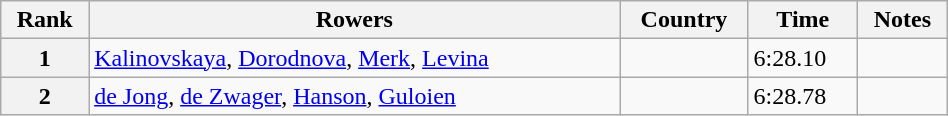<table class="wikitable" width=50%>
<tr>
<th>Rank</th>
<th>Rowers</th>
<th>Country</th>
<th>Time</th>
<th>Notes</th>
</tr>
<tr>
<th>1</th>
<td><a href='#'>Kalinovskaya</a>, <a href='#'>Dorodnova</a>, <a href='#'>Merk</a>, <a href='#'>Levina</a></td>
<td></td>
<td>6:28.10</td>
<td></td>
</tr>
<tr>
<th>2</th>
<td><a href='#'>de Jong</a>, <a href='#'>de Zwager</a>, <a href='#'>Hanson</a>, <a href='#'>Guloien</a></td>
<td></td>
<td>6:28.78</td>
<td></td>
</tr>
</table>
